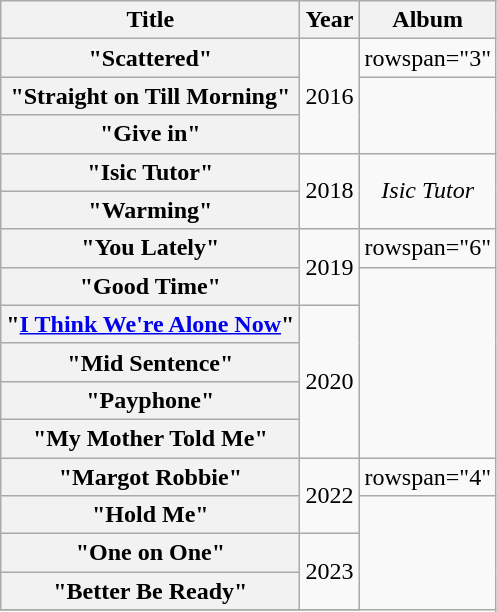<table class="wikitable plainrowheaders" style="text-align:center;">
<tr>
<th>Title</th>
<th>Year</th>
<th>Album</th>
</tr>
<tr>
<th scope="row">"Scattered"</th>
<td rowspan="3">2016</td>
<td>rowspan="3" </td>
</tr>
<tr>
<th scope="row">"Straight on Till Morning"</th>
</tr>
<tr>
<th scope="row">"Give in"<br></th>
</tr>
<tr>
<th scope="row">"Isic Tutor"</th>
<td rowspan="2">2018</td>
<td rowspan="2"><em>Isic Tutor</em></td>
</tr>
<tr>
<th scope="row">"Warming"</th>
</tr>
<tr>
<th scope="row">"You Lately"</th>
<td rowspan="2">2019</td>
<td>rowspan="6" </td>
</tr>
<tr>
<th scope="row">"Good Time"</th>
</tr>
<tr>
<th scope="row">"<a href='#'>I Think We're Alone Now</a>"<br></th>
<td rowspan="4">2020</td>
</tr>
<tr>
<th scope="row">"Mid Sentence"<br></th>
</tr>
<tr>
<th scope="row">"Payphone"</th>
</tr>
<tr>
<th scope="row">"My Mother Told Me"</th>
</tr>
<tr>
<th scope="row">"Margot Robbie"<br></th>
<td rowspan="2">2022</td>
<td>rowspan="4" </td>
</tr>
<tr>
<th scope="row">"Hold Me"<br></th>
</tr>
<tr>
<th scope="row">"One on One"<br></th>
<td rowspan="2">2023</td>
</tr>
<tr>
<th scope="row">"Better Be Ready"<br></th>
</tr>
<tr>
</tr>
</table>
